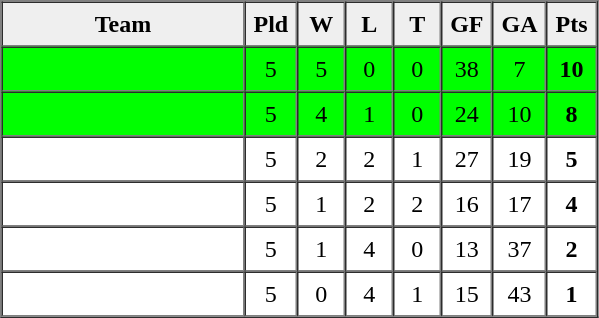<table border=1 cellpadding=5 cellspacing=0>
<tr>
<th bgcolor="#efefef" width="150">Team</th>
<th bgcolor="#efefef" width="20">Pld</th>
<th bgcolor="#efefef" width="20">W</th>
<th bgcolor="#efefef" width="20">L</th>
<th bgcolor="#efefef" width="20">T</th>
<th bgcolor="#efefef" width="20">GF</th>
<th bgcolor="#efefef" width="20">GA</th>
<th bgcolor="#efefef" width="20">Pts</th>
</tr>
<tr align=center bgcolor="lime">
<td align=left></td>
<td>5</td>
<td>5</td>
<td>0</td>
<td>0</td>
<td>38</td>
<td>7</td>
<td><strong>10</strong></td>
</tr>
<tr align=center bgcolor="lime">
<td align=left></td>
<td>5</td>
<td>4</td>
<td>1</td>
<td>0</td>
<td>24</td>
<td>10</td>
<td><strong>8</strong></td>
</tr>
<tr align=center>
<td align=left></td>
<td>5</td>
<td>2</td>
<td>2</td>
<td>1</td>
<td>27</td>
<td>19</td>
<td><strong>5</strong></td>
</tr>
<tr align=center>
<td align=left></td>
<td>5</td>
<td>1</td>
<td>2</td>
<td>2</td>
<td>16</td>
<td>17</td>
<td><strong>4</strong></td>
</tr>
<tr align=center>
<td align=left></td>
<td>5</td>
<td>1</td>
<td>4</td>
<td>0</td>
<td>13</td>
<td>37</td>
<td><strong>2</strong></td>
</tr>
<tr align=center>
<td align=left></td>
<td>5</td>
<td>0</td>
<td>4</td>
<td>1</td>
<td>15</td>
<td>43</td>
<td><strong>1</strong></td>
</tr>
</table>
